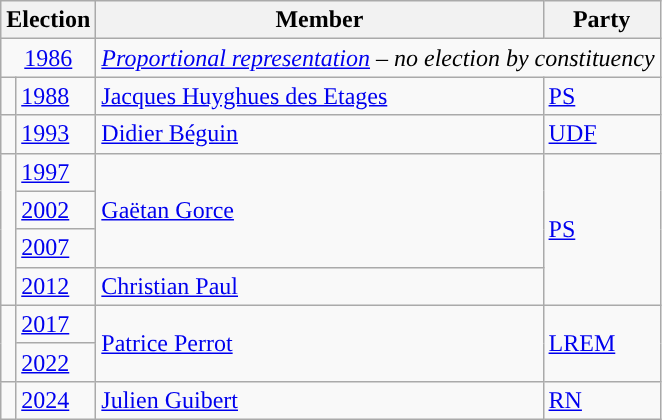<table class="wikitable">
<tr>
<th colspan="2">Election</th>
<th>Member</th>
<th>Party</th>
</tr>
<tr>
<td colspan="2" style="text-align:center;"><a href='#'>1986</a></td>
<td colspan="2"><em><a href='#'>Proportional representation</a> – no election by constituency</em></td>
</tr>
<tr>
<td style="color:inherit;background-color: "></td>
<td><a href='#'>1988</a></td>
<td><a href='#'>Jacques Huyghues des Etages</a></td>
<td><a href='#'>PS</a></td>
</tr>
<tr>
<td style="color:inherit;background-color: "></td>
<td><a href='#'>1993</a></td>
<td><a href='#'>Didier Béguin</a></td>
<td><a href='#'>UDF</a></td>
</tr>
<tr>
<td rowspan="4" style="background-color: "></td>
<td><a href='#'>1997</a></td>
<td rowspan="3"><a href='#'>Gaëtan Gorce</a></td>
<td rowspan="4"><a href='#'>PS</a></td>
</tr>
<tr>
<td><a href='#'>2002</a></td>
</tr>
<tr>
<td><a href='#'>2007</a></td>
</tr>
<tr>
<td><a href='#'>2012</a></td>
<td><a href='#'>Christian Paul</a></td>
</tr>
<tr>
<td rowspan="2" style="color:inherit;background-color: "></td>
<td><a href='#'>2017</a></td>
<td rowspan="2"><a href='#'>Patrice Perrot</a></td>
<td rowspan="2"><a href='#'>LREM</a></td>
</tr>
<tr>
<td><a href='#'>2022</a></td>
</tr>
<tr>
<td style="color:inherit;background-color: "></td>
<td><a href='#'>2024</a></td>
<td><a href='#'>Julien Guibert</a></td>
<td><a href='#'>RN</a></td>
</tr>
</table>
